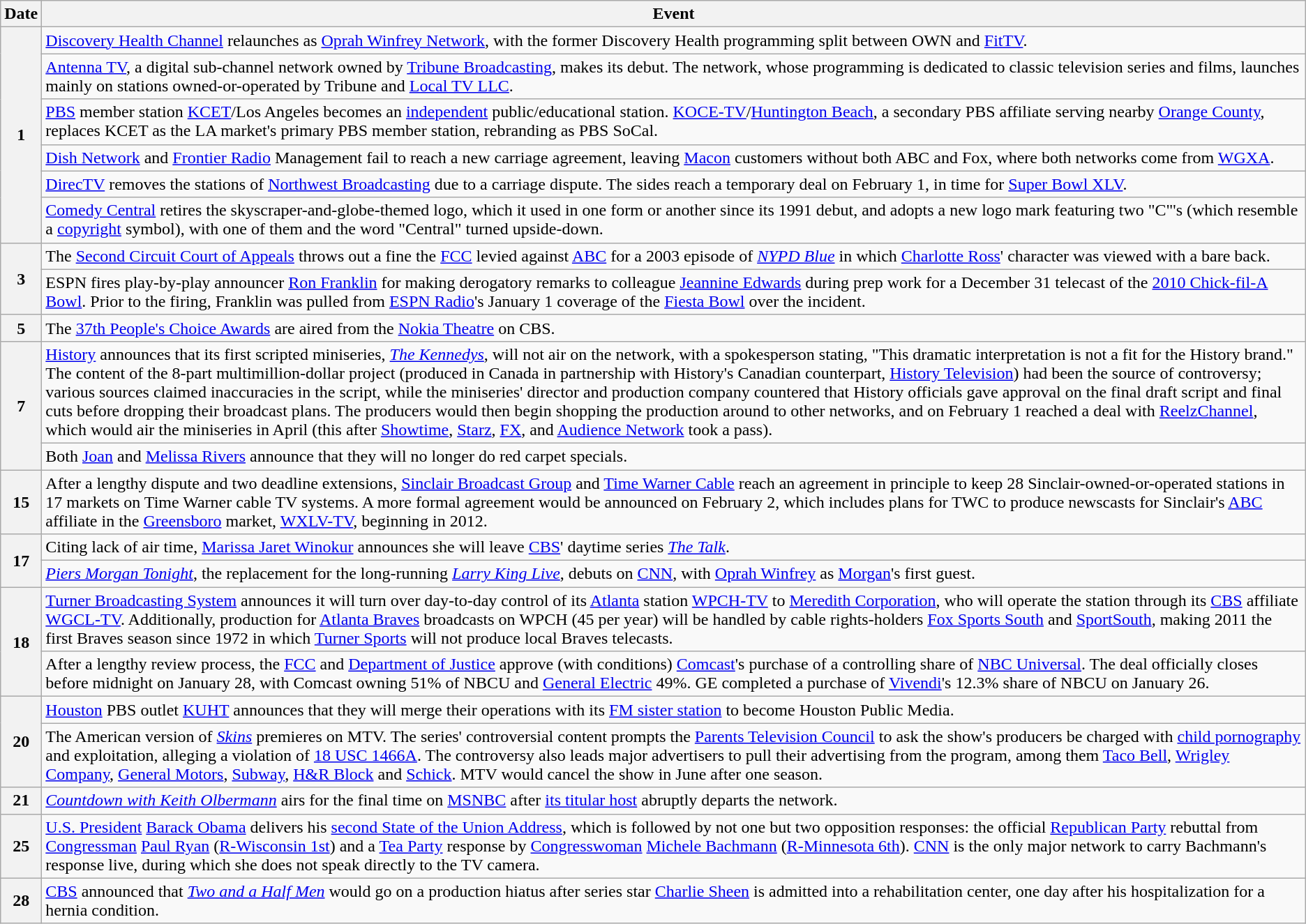<table class="wikitable">
<tr>
<th>Date</th>
<th>Event</th>
</tr>
<tr>
<th rowspan="6">1</th>
<td><a href='#'>Discovery Health Channel</a> relaunches as <a href='#'>Oprah Winfrey Network</a>, with the former Discovery Health programming split between OWN and <a href='#'>FitTV</a>.</td>
</tr>
<tr>
<td><a href='#'>Antenna TV</a>, a digital sub-channel network owned by <a href='#'>Tribune Broadcasting</a>, makes its debut. The network, whose programming is dedicated to classic television series and films, launches mainly on stations owned-or-operated by Tribune and <a href='#'>Local TV LLC</a>.</td>
</tr>
<tr>
<td><a href='#'>PBS</a> member station <a href='#'>KCET</a>/Los Angeles becomes an <a href='#'>independent</a> public/educational station. <a href='#'>KOCE-TV</a>/<a href='#'>Huntington Beach</a>, a secondary PBS affiliate serving nearby <a href='#'>Orange County</a>, replaces KCET as the LA market's primary PBS member station, rebranding as PBS SoCal.</td>
</tr>
<tr>
<td><a href='#'>Dish Network</a> and <a href='#'>Frontier Radio</a> Management fail to reach a new carriage agreement, leaving <a href='#'>Macon</a> customers without both ABC and Fox, where both networks come from <a href='#'>WGXA</a>.</td>
</tr>
<tr>
<td><a href='#'>DirecTV</a> removes the stations of <a href='#'>Northwest Broadcasting</a> due to a carriage dispute.  The sides reach a temporary deal on February 1, in time for <a href='#'>Super Bowl XLV</a>.</td>
</tr>
<tr>
<td><a href='#'>Comedy Central</a> retires the skyscraper-and-globe-themed logo, which it used in one form or another since its 1991 debut, and adopts a new logo mark featuring two "C"'s (which resemble a <a href='#'>copyright</a> symbol), with one of them and the word "Central" turned upside-down.</td>
</tr>
<tr>
<th rowspan="2">3</th>
<td>The <a href='#'>Second Circuit Court of Appeals</a> throws out a fine the <a href='#'>FCC</a> levied against <a href='#'>ABC</a> for a 2003 episode of <em><a href='#'>NYPD Blue</a></em> in which <a href='#'>Charlotte Ross</a>' character was viewed with a bare back.</td>
</tr>
<tr>
<td>ESPN fires play-by-play announcer <a href='#'>Ron Franklin</a> for making derogatory remarks to colleague <a href='#'>Jeannine Edwards</a> during prep work for a December 31 telecast of the <a href='#'>2010 Chick-fil-A Bowl</a>.  Prior to the firing, Franklin was pulled from <a href='#'>ESPN Radio</a>'s January 1 coverage of the <a href='#'>Fiesta Bowl</a> over the incident.</td>
</tr>
<tr>
<th>5</th>
<td>The <a href='#'>37th People's Choice Awards</a> are aired from the <a href='#'>Nokia Theatre</a> on CBS.</td>
</tr>
<tr>
<th rowspan="2">7</th>
<td><a href='#'>History</a> announces that its first scripted miniseries, <em><a href='#'>The Kennedys</a></em>, will not air on the network, with a spokesperson stating, "This dramatic interpretation is not a fit for the History brand."  The content of the 8-part multimillion-dollar project (produced in Canada in partnership with History's Canadian counterpart, <a href='#'>History Television</a>) had been the source of controversy; various sources claimed inaccuracies in the script, while the miniseries' director and production company countered that History officials gave approval on the final draft script and final cuts before dropping their broadcast plans.  The producers would then begin shopping the production around to other networks, and on February 1 reached a deal with <a href='#'>ReelzChannel</a>, which would air the miniseries in April (this after <a href='#'>Showtime</a>, <a href='#'>Starz</a>, <a href='#'>FX</a>, and <a href='#'>Audience Network</a> took a pass).</td>
</tr>
<tr>
<td>Both <a href='#'>Joan</a> and <a href='#'>Melissa Rivers</a> announce that they will no longer do red carpet specials.</td>
</tr>
<tr>
<th>15</th>
<td>After a lengthy dispute and two deadline extensions, <a href='#'>Sinclair Broadcast Group</a> and <a href='#'>Time Warner Cable</a> reach an agreement in principle to keep 28 Sinclair-owned-or-operated stations in 17 markets on Time Warner cable TV systems.  A more formal agreement would be announced on February 2, which includes plans for TWC to produce newscasts for Sinclair's <a href='#'>ABC</a> affiliate in the <a href='#'>Greensboro</a> market, <a href='#'>WXLV-TV</a>, beginning in 2012.</td>
</tr>
<tr>
<th rowspan="2">17</th>
<td>Citing lack of air time, <a href='#'>Marissa Jaret Winokur</a> announces she will leave <a href='#'>CBS</a>' daytime series <em><a href='#'>The Talk</a></em>.</td>
</tr>
<tr>
<td><em><a href='#'>Piers Morgan Tonight</a></em>, the replacement for the long-running <em><a href='#'>Larry King Live</a></em>, debuts on <a href='#'>CNN</a>, with <a href='#'>Oprah Winfrey</a> as <a href='#'>Morgan</a>'s first guest.</td>
</tr>
<tr>
<th rowspan="2">18</th>
<td><a href='#'>Turner Broadcasting System</a> announces it will turn over day-to-day control of its <a href='#'>Atlanta</a> station <a href='#'>WPCH-TV</a> to <a href='#'>Meredith Corporation</a>, who will operate the station through its <a href='#'>CBS</a> affiliate <a href='#'>WGCL-TV</a>.  Additionally, production for <a href='#'>Atlanta Braves</a> broadcasts on WPCH (45 per year) will be handled by cable rights-holders <a href='#'>Fox Sports South</a> and <a href='#'>SportSouth</a>, making 2011 the first Braves season since 1972 in which <a href='#'>Turner Sports</a> will not produce local Braves telecasts.</td>
</tr>
<tr>
<td>After a lengthy review process, the <a href='#'>FCC</a> and <a href='#'>Department of Justice</a> approve (with conditions) <a href='#'>Comcast</a>'s purchase of a controlling share of <a href='#'>NBC Universal</a>.  The deal officially closes before midnight on January 28, with Comcast owning 51% of NBCU and <a href='#'>General Electric</a> 49%. GE completed a purchase of <a href='#'>Vivendi</a>'s 12.3% share of NBCU on January 26.</td>
</tr>
<tr>
<th rowspan="2">20</th>
<td><a href='#'>Houston</a> PBS outlet <a href='#'>KUHT</a> announces that they will merge their operations with its <a href='#'>FM sister station</a> to become Houston Public Media.</td>
</tr>
<tr>
<td>The American version of <em><a href='#'>Skins</a></em> premieres on MTV. The series' controversial content prompts the <a href='#'>Parents Television Council</a> to ask the show's producers be charged with <a href='#'>child pornography</a> and exploitation, alleging a violation of <a href='#'>18 USC 1466A</a>.  The controversy also leads major advertisers to pull their advertising from the program, among them <a href='#'>Taco Bell</a>, <a href='#'>Wrigley Company</a>, <a href='#'>General Motors</a>, <a href='#'>Subway</a>, <a href='#'>H&R Block</a> and <a href='#'>Schick</a>. MTV would cancel the show in June after one season.</td>
</tr>
<tr>
<th>21</th>
<td><em><a href='#'>Countdown with Keith Olbermann</a></em> airs for the final time on <a href='#'>MSNBC</a> after <a href='#'>its titular host</a> abruptly departs the network.</td>
</tr>
<tr>
<th>25</th>
<td><a href='#'>U.S. President</a> <a href='#'>Barack Obama</a> delivers his <a href='#'>second State of the Union Address</a>, which is followed by not one but two opposition responses: the official <a href='#'>Republican Party</a> rebuttal from <a href='#'>Congressman</a> <a href='#'>Paul Ryan</a> (<a href='#'>R-Wisconsin 1st</a>) and a <a href='#'>Tea Party</a> response by <a href='#'>Congresswoman</a> <a href='#'>Michele Bachmann</a> (<a href='#'>R-Minnesota 6th</a>). <a href='#'>CNN</a> is the only major network to carry Bachmann's response live, during which she does not speak directly to the TV camera.</td>
</tr>
<tr>
<th>28</th>
<td><a href='#'>CBS</a> announced that <em><a href='#'>Two and a Half Men</a></em> would go on a production hiatus after series star <a href='#'>Charlie Sheen</a> is admitted into a rehabilitation center, one day after his hospitalization for a hernia condition.</td>
</tr>
</table>
